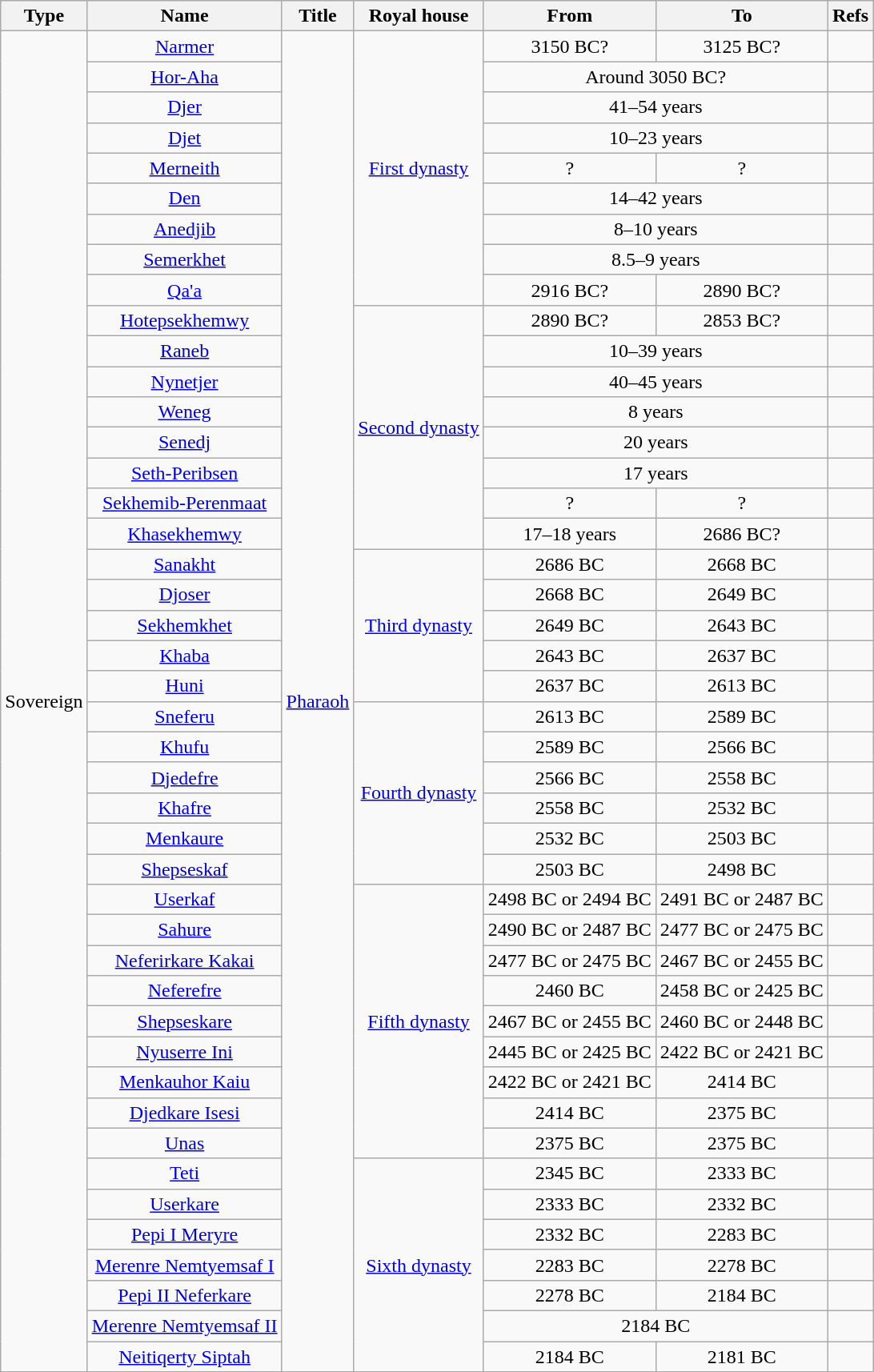<table style="text-align:center;" class="wikitable">
<tr>
<th>Type</th>
<th>Name</th>
<th>Title</th>
<th>Royal house</th>
<th>From</th>
<th>To</th>
<th>Refs</th>
</tr>
<tr>
<td rowspan="44">Sovereign</td>
<td><a href='#'>Narmer</a></td>
<td rowspan="44"><a href='#'>Pharaoh</a></td>
<td rowspan="9"><a href='#'>First dynasty</a></td>
<td>3150 BC?</td>
<td>3125 BC?</td>
<td></td>
</tr>
<tr>
<td><a href='#'>Hor-Aha</a></td>
<td colspan="2">Around 3050 BC?</td>
<td></td>
</tr>
<tr>
<td><a href='#'>Djer</a></td>
<td colspan="2">41–54 years</td>
<td></td>
</tr>
<tr>
<td><a href='#'>Djet</a></td>
<td colspan="2">10–23 years</td>
<td></td>
</tr>
<tr>
<td><a href='#'>Merneith</a></td>
<td>?</td>
<td>?</td>
<td></td>
</tr>
<tr>
<td><a href='#'>Den</a></td>
<td colspan="2">14–42 years</td>
<td></td>
</tr>
<tr>
<td><a href='#'>Anedjib</a></td>
<td colspan="2">8–10 years</td>
<td></td>
</tr>
<tr>
<td><a href='#'>Semerkhet</a></td>
<td colspan="2">8.5–9 years</td>
<td></td>
</tr>
<tr>
<td><a href='#'>Qa'a</a></td>
<td>2916 BC?</td>
<td>2890 BC?</td>
<td></td>
</tr>
<tr>
<td><a href='#'>Hotepsekhemwy</a></td>
<td rowspan="8"><a href='#'>Second dynasty</a></td>
<td>2890 BC?</td>
<td>2853 BC?</td>
<td></td>
</tr>
<tr>
<td><a href='#'>Raneb</a></td>
<td colspan="2">10–39 years</td>
<td></td>
</tr>
<tr>
<td><a href='#'>Nynetjer</a></td>
<td colspan="2">40–45 years</td>
<td></td>
</tr>
<tr>
<td><a href='#'>Weneg</a></td>
<td colspan="2">8 years</td>
<td></td>
</tr>
<tr>
<td><a href='#'>Senedj</a></td>
<td colspan="2">20 years</td>
<td></td>
</tr>
<tr>
<td><a href='#'>Seth-Peribsen</a></td>
<td colspan="2">17 years</td>
<td></td>
</tr>
<tr>
<td><a href='#'>Sekhemib-Perenmaat</a></td>
<td>?</td>
<td>?</td>
<td></td>
</tr>
<tr>
<td><a href='#'>Khasekhemwy</a></td>
<td>17–18 years</td>
<td>2686 BC?</td>
<td></td>
</tr>
<tr>
<td><a href='#'>Sanakht</a></td>
<td rowspan="5"><a href='#'>Third dynasty</a></td>
<td>2686 BC</td>
<td>2668 BC</td>
<td></td>
</tr>
<tr>
<td><a href='#'>Djoser</a></td>
<td>2668 BC</td>
<td>2649 BC</td>
<td></td>
</tr>
<tr>
<td><a href='#'>Sekhemkhet</a></td>
<td>2649 BC</td>
<td>2643 BC</td>
<td></td>
</tr>
<tr>
<td><a href='#'>Khaba</a></td>
<td>2643 BC</td>
<td>2637 BC</td>
<td></td>
</tr>
<tr>
<td><a href='#'>Huni</a></td>
<td>2637 BC</td>
<td>2613 BC</td>
<td></td>
</tr>
<tr>
<td><a href='#'>Sneferu</a></td>
<td rowspan="6"><a href='#'>Fourth dynasty</a></td>
<td>2613 BC</td>
<td>2589 BC</td>
<td></td>
</tr>
<tr>
<td><a href='#'>Khufu</a></td>
<td>2589 BC</td>
<td>2566 BC</td>
<td></td>
</tr>
<tr>
<td><a href='#'>Djedefre</a></td>
<td>2566 BC</td>
<td>2558 BC</td>
<td></td>
</tr>
<tr>
<td><a href='#'>Khafre</a></td>
<td>2558 BC</td>
<td>2532 BC</td>
<td></td>
</tr>
<tr>
<td><a href='#'>Menkaure</a></td>
<td>2532 BC</td>
<td>2503 BC</td>
<td></td>
</tr>
<tr>
<td><a href='#'>Shepseskaf</a></td>
<td>2503 BC</td>
<td>2498 BC</td>
<td></td>
</tr>
<tr>
<td><a href='#'>Userkaf</a></td>
<td rowspan="9"><a href='#'>Fifth dynasty</a></td>
<td>2498 BC or 2494 BC</td>
<td>2491 BC or 2487 BC</td>
<td></td>
</tr>
<tr>
<td><a href='#'>Sahure</a></td>
<td>2490 BC or 2487 BC</td>
<td>2477 BC or 2475 BC</td>
<td></td>
</tr>
<tr>
<td><a href='#'>Neferirkare Kakai</a></td>
<td>2477 BC or 2475 BC</td>
<td>2467 BC or 2455 BC</td>
<td></td>
</tr>
<tr>
<td><a href='#'>Neferefre</a></td>
<td>2460 BC</td>
<td>2458 BC or 2425 BC</td>
<td></td>
</tr>
<tr>
<td><a href='#'>Shepseskare</a></td>
<td>2467 BC or 2455 BC</td>
<td>2460 BC or 2448 BC</td>
<td></td>
</tr>
<tr>
<td><a href='#'>Nyuserre Ini</a></td>
<td>2445 BC or 2425 BC</td>
<td>2422 BC or 2421 BC</td>
<td></td>
</tr>
<tr>
<td><a href='#'>Menkauhor Kaiu</a></td>
<td>2422 BC or 2421 BC</td>
<td>2414 BC</td>
<td></td>
</tr>
<tr>
<td><a href='#'>Djedkare Isesi</a></td>
<td>2414 BC</td>
<td>2375 BC</td>
<td></td>
</tr>
<tr>
<td><a href='#'>Unas</a></td>
<td>2375 BC</td>
<td>2375 BC</td>
<td></td>
</tr>
<tr>
<td><a href='#'>Teti</a></td>
<td rowspan="7"><a href='#'>Sixth dynasty</a></td>
<td>2345 BC</td>
<td>2333 BC</td>
<td></td>
</tr>
<tr>
<td><a href='#'>Userkare</a></td>
<td>2333 BC</td>
<td>2332 BC</td>
<td></td>
</tr>
<tr>
<td><a href='#'>Pepi I Meryre</a></td>
<td>2332 BC</td>
<td>2283 BC</td>
<td></td>
</tr>
<tr>
<td><a href='#'>Merenre Nemtyemsaf I</a></td>
<td>2283 BC</td>
<td>2278 BC</td>
<td></td>
</tr>
<tr>
<td><a href='#'>Pepi II Neferkare</a></td>
<td>2278 BC</td>
<td>2184 BC</td>
<td></td>
</tr>
<tr>
<td><a href='#'>Merenre Nemtyemsaf II</a></td>
<td colspan="2">2184 BC</td>
<td></td>
</tr>
<tr>
<td><a href='#'>Neitiqerty Siptah</a></td>
<td>2184 BC</td>
<td>2181 BC</td>
<td></td>
</tr>
</table>
